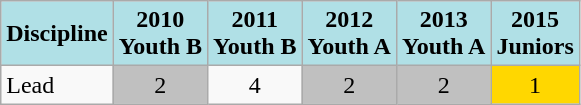<table class="wikitable" style="text-align: center;">
<tr>
<th style="background: #b0e0e6;">Discipline</th>
<th style="background: #b0e0e6;">2010<br>Youth B</th>
<th style="background: #b0e0e6;">2011<br>Youth B</th>
<th style="background: #b0e0e6;">2012<br>Youth A</th>
<th style="background: #b0e0e6;">2013<br>Youth A</th>
<th style="background: #b0e0e6;">2015<br>Juniors</th>
</tr>
<tr>
<td align="left">Lead</td>
<td style="background: silver;">2</td>
<td>4</td>
<td style="background: silver;">2</td>
<td style="background: silver;">2</td>
<td style="background: gold;">1</td>
</tr>
</table>
